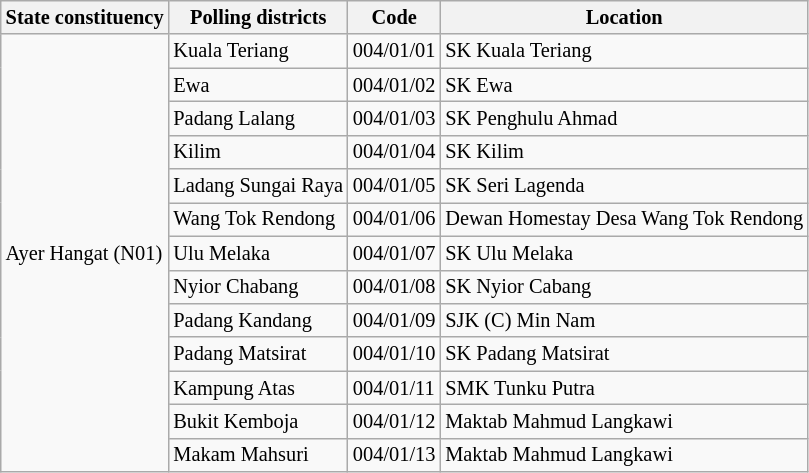<table class="wikitable sortable mw-collapsible" style="white-space:nowrap;font-size:85%">
<tr>
<th>State constituency</th>
<th>Polling districts</th>
<th>Code</th>
<th>Location</th>
</tr>
<tr>
<td rowspan="13">Ayer Hangat (N01)</td>
<td>Kuala Teriang</td>
<td>004/01/01</td>
<td>SK Kuala Teriang</td>
</tr>
<tr>
<td>Ewa</td>
<td>004/01/02</td>
<td>SK Ewa</td>
</tr>
<tr>
<td>Padang Lalang</td>
<td>004/01/03</td>
<td>SK Penghulu Ahmad</td>
</tr>
<tr>
<td>Kilim</td>
<td>004/01/04</td>
<td>SK Kilim</td>
</tr>
<tr>
<td>Ladang Sungai Raya</td>
<td>004/01/05</td>
<td>SK Seri Lagenda</td>
</tr>
<tr>
<td>Wang Tok Rendong</td>
<td>004/01/06</td>
<td>Dewan Homestay Desa Wang Tok Rendong</td>
</tr>
<tr>
<td>Ulu Melaka</td>
<td>004/01/07</td>
<td>SK Ulu Melaka</td>
</tr>
<tr>
<td>Nyior Chabang</td>
<td>004/01/08</td>
<td>SK Nyior Cabang</td>
</tr>
<tr>
<td>Padang Kandang</td>
<td>004/01/09</td>
<td>SJK (C) Min Nam</td>
</tr>
<tr>
<td>Padang Matsirat</td>
<td>004/01/10</td>
<td>SK Padang Matsirat</td>
</tr>
<tr>
<td>Kampung Atas</td>
<td>004/01/11</td>
<td>SMK Tunku Putra</td>
</tr>
<tr>
<td>Bukit Kemboja</td>
<td>004/01/12</td>
<td>Maktab Mahmud Langkawi</td>
</tr>
<tr>
<td>Makam Mahsuri</td>
<td>004/01/13</td>
<td>Maktab Mahmud Langkawi</td>
</tr>
</table>
